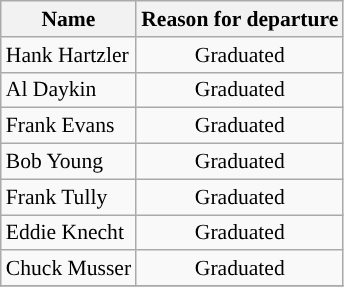<table class="wikitable sortable"  style="text-align:center; font-size:90%; ">
<tr>
<th>Name</th>
<th class="unsortable">Reason for departure</th>
</tr>
<tr>
<td align="left">Hank Hartzler</td>
<td>Graduated</td>
</tr>
<tr>
<td align="left">Al Daykin</td>
<td>Graduated</td>
</tr>
<tr>
<td align="left">Frank Evans</td>
<td>Graduated</td>
</tr>
<tr>
<td align="left">Bob Young</td>
<td>Graduated</td>
</tr>
<tr>
<td align="left">Frank Tully</td>
<td>Graduated</td>
</tr>
<tr>
<td align="left">Eddie Knecht</td>
<td>Graduated</td>
</tr>
<tr>
<td align="left">Chuck Musser</td>
<td>Graduated</td>
</tr>
<tr>
</tr>
</table>
